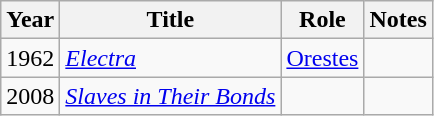<table class="wikitable sortable">
<tr>
<th>Year</th>
<th>Title</th>
<th>Role</th>
<th class="unsortable">Notes</th>
</tr>
<tr>
<td>1962</td>
<td><em><a href='#'>Electra</a></em></td>
<td><a href='#'>Orestes</a></td>
<td></td>
</tr>
<tr>
<td>2008</td>
<td><em><a href='#'>Slaves in Their Bonds</a></em></td>
<td></td>
<td></td>
</tr>
</table>
